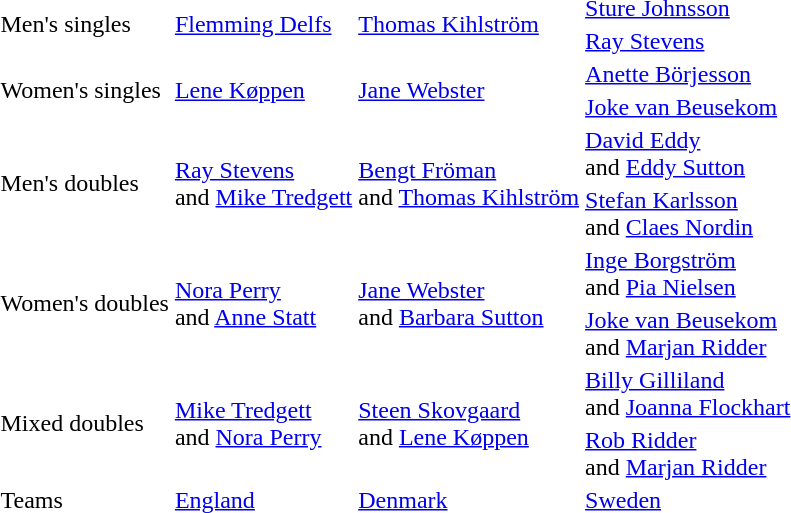<table>
<tr>
<td rowspan=2>Men's singles</td>
<td rowspan=2> <a href='#'>Flemming Delfs</a></td>
<td rowspan=2> <a href='#'>Thomas Kihlström</a></td>
<td> <a href='#'>Sture Johnsson</a></td>
</tr>
<tr>
<td> <a href='#'>Ray Stevens</a></td>
</tr>
<tr>
<td rowspan=2>Women's singles</td>
<td rowspan=2> <a href='#'>Lene Køppen</a></td>
<td rowspan=2> <a href='#'>Jane Webster</a></td>
<td> <a href='#'>Anette Börjesson</a></td>
</tr>
<tr>
<td> <a href='#'>Joke van Beusekom</a></td>
</tr>
<tr>
<td rowspan=2>Men's doubles</td>
<td rowspan=2> <a href='#'>Ray Stevens</a><br>and <a href='#'>Mike Tredgett</a></td>
<td rowspan=2> <a href='#'>Bengt Fröman</a><br>and <a href='#'>Thomas Kihlström</a></td>
<td> <a href='#'>David Eddy</a><br>and <a href='#'>Eddy Sutton</a></td>
</tr>
<tr>
<td> <a href='#'>Stefan Karlsson</a><br>and <a href='#'>Claes Nordin</a></td>
</tr>
<tr>
<td rowspan=2>Women's doubles</td>
<td rowspan=2> <a href='#'>Nora Perry</a><br>and <a href='#'>Anne Statt</a></td>
<td rowspan=2> <a href='#'>Jane Webster</a><br>and <a href='#'>Barbara Sutton</a></td>
<td> <a href='#'>Inge Borgström</a><br>and <a href='#'>Pia Nielsen</a></td>
</tr>
<tr>
<td> <a href='#'>Joke van Beusekom</a><br>and <a href='#'>Marjan Ridder</a></td>
</tr>
<tr>
<td rowspan=2>Mixed doubles</td>
<td rowspan=2> <a href='#'>Mike Tredgett</a><br>and <a href='#'>Nora Perry</a></td>
<td rowspan=2> <a href='#'>Steen Skovgaard</a><br>and <a href='#'>Lene Køppen</a></td>
<td> <a href='#'>Billy Gilliland</a><br>and <a href='#'>Joanna Flockhart</a></td>
</tr>
<tr>
<td> <a href='#'>Rob Ridder</a><br>and <a href='#'>Marjan Ridder</a></td>
</tr>
<tr>
<td>Teams</td>
<td> <a href='#'>England</a></td>
<td> <a href='#'>Denmark</a></td>
<td> <a href='#'>Sweden</a></td>
</tr>
</table>
